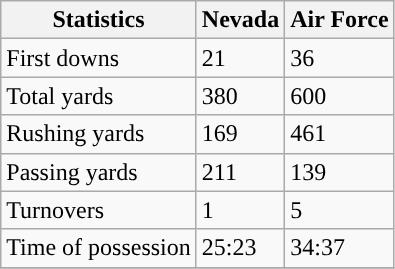<table class="wikitable">
<tr>
<th>Statistics</th>
<th>Nevada</th>
<th>Air Force</th>
</tr>
<tr>
<td>First downs</td>
<td>21</td>
<td>36</td>
</tr>
<tr>
<td>Total yards</td>
<td>380</td>
<td>600</td>
</tr>
<tr>
<td>Rushing yards</td>
<td>169</td>
<td>461</td>
</tr>
<tr>
<td>Passing yards</td>
<td>211</td>
<td>139</td>
</tr>
<tr>
<td>Turnovers</td>
<td>1</td>
<td>5</td>
</tr>
<tr>
<td>Time of possession</td>
<td>25:23</td>
<td>34:37</td>
</tr>
<tr>
</tr>
</table>
